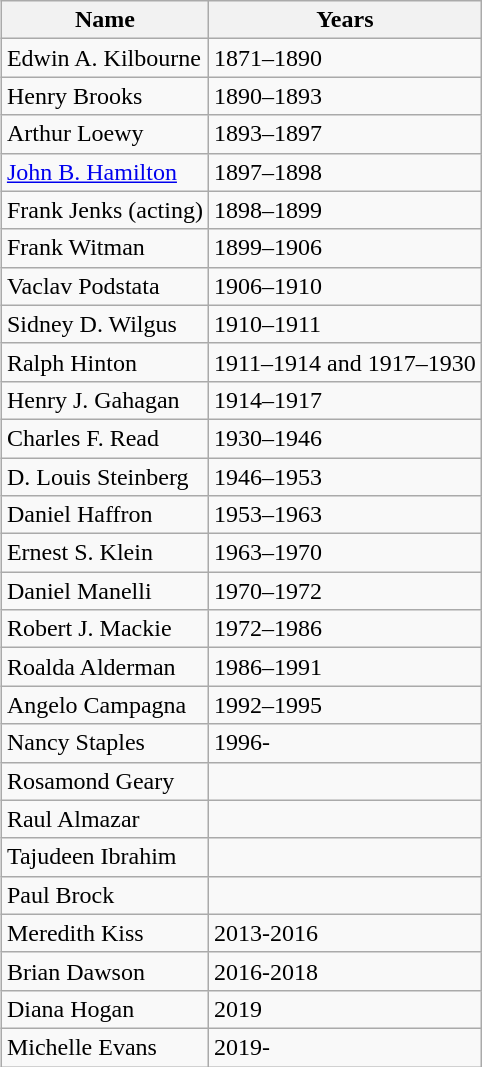<table class="wikitable"  style="display:inline-table; float:right;">
<tr>
<th>Name</th>
<th>Years</th>
</tr>
<tr>
<td>Edwin A. Kilbourne</td>
<td>1871–1890</td>
</tr>
<tr>
<td>Henry Brooks</td>
<td>1890–1893</td>
</tr>
<tr>
<td>Arthur Loewy</td>
<td>1893–1897</td>
</tr>
<tr>
<td><a href='#'>John B. Hamilton</a></td>
<td>1897–1898</td>
</tr>
<tr>
<td>Frank Jenks (acting)</td>
<td>1898–1899</td>
</tr>
<tr>
<td>Frank Witman</td>
<td>1899–1906</td>
</tr>
<tr>
<td>Vaclav Podstata</td>
<td>1906–1910</td>
</tr>
<tr>
<td>Sidney D. Wilgus</td>
<td>1910–1911</td>
</tr>
<tr>
<td>Ralph Hinton</td>
<td>1911–1914 and 1917–1930</td>
</tr>
<tr>
<td>Henry J. Gahagan</td>
<td>1914–1917</td>
</tr>
<tr>
<td>Charles F. Read</td>
<td>1930–1946</td>
</tr>
<tr>
<td>D. Louis Steinberg</td>
<td>1946–1953</td>
</tr>
<tr>
<td>Daniel Haffron</td>
<td>1953–1963</td>
</tr>
<tr>
<td>Ernest S. Klein</td>
<td>1963–1970</td>
</tr>
<tr>
<td>Daniel Manelli</td>
<td>1970–1972</td>
</tr>
<tr>
<td>Robert J. Mackie</td>
<td>1972–1986</td>
</tr>
<tr>
<td>Roalda Alderman</td>
<td>1986–1991</td>
</tr>
<tr>
<td>Angelo Campagna</td>
<td>1992–1995</td>
</tr>
<tr>
<td>Nancy Staples</td>
<td>1996-</td>
</tr>
<tr>
<td>Rosamond Geary</td>
<td></td>
</tr>
<tr>
<td>Raul Almazar</td>
<td></td>
</tr>
<tr>
<td>Tajudeen Ibrahim</td>
<td></td>
</tr>
<tr>
<td>Paul Brock</td>
<td></td>
</tr>
<tr>
<td>Meredith Kiss</td>
<td>2013-2016</td>
</tr>
<tr>
<td>Brian Dawson</td>
<td>2016-2018</td>
</tr>
<tr>
<td>Diana Hogan</td>
<td>2019</td>
</tr>
<tr>
<td>Michelle Evans</td>
<td>2019-</td>
</tr>
</table>
